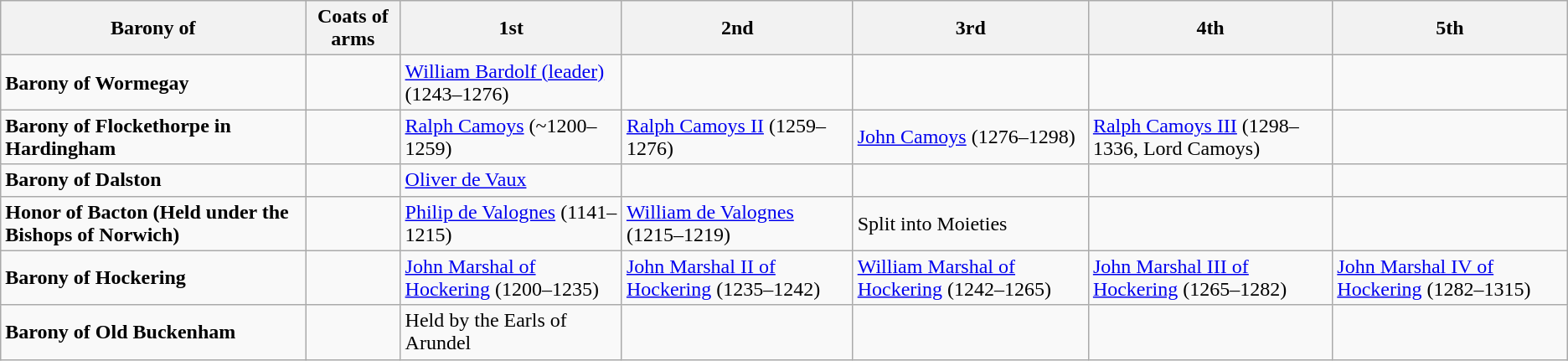<table class="wikitable">
<tr>
<th>Barony of</th>
<th>Coats of arms</th>
<th>1st</th>
<th>2nd</th>
<th>3rd</th>
<th>4th</th>
<th>5th</th>
</tr>
<tr>
<td><strong>Barony of Wormegay</strong></td>
<td></td>
<td><a href='#'>William Bardolf (leader)</a> (1243–1276)</td>
<td></td>
<td></td>
<td></td>
<td></td>
</tr>
<tr>
<td><strong>Barony of Flockethorpe in Hardingham</strong></td>
<td></td>
<td><a href='#'>Ralph Camoys</a> (~1200–1259)</td>
<td><a href='#'>Ralph Camoys II</a> (1259–1276)</td>
<td><a href='#'>John Camoys</a> (1276–1298)</td>
<td><a href='#'>Ralph Camoys III</a> (1298–1336, Lord Camoys)</td>
<td></td>
</tr>
<tr>
<td><strong>Barony of Dalston</strong></td>
<td></td>
<td><a href='#'>Oliver de Vaux</a></td>
<td></td>
<td></td>
<td></td>
<td></td>
</tr>
<tr>
<td><strong>Honor of Bacton (Held under the Bishops of Norwich)</strong></td>
<td></td>
<td><a href='#'>Philip de Valognes</a> (1141–1215)</td>
<td><a href='#'>William de Valognes</a> (1215–1219)</td>
<td>Split into Moieties</td>
<td></td>
<td></td>
</tr>
<tr>
<td><strong>Barony of Hockering</strong></td>
<td></td>
<td><a href='#'>John Marshal of Hockering</a> (1200–1235)</td>
<td><a href='#'>John Marshal II of Hockering</a> (1235–1242)</td>
<td><a href='#'>William Marshal of Hockering</a> (1242–1265)</td>
<td><a href='#'>John Marshal III of Hockering</a> (1265–1282)</td>
<td><a href='#'>John Marshal IV of Hockering</a> (1282–1315)</td>
</tr>
<tr>
<td><strong>Barony of Old Buckenham</strong></td>
<td></td>
<td>Held by the Earls of Arundel</td>
<td></td>
<td></td>
<td></td>
<td></td>
</tr>
</table>
